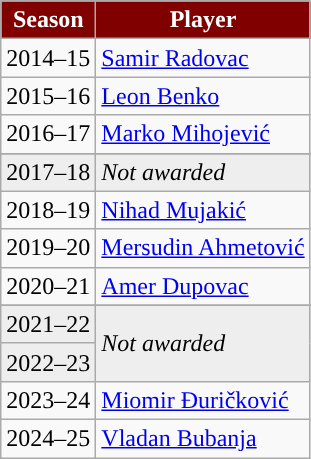<table class="wikitable" style="display:inline-table">
<tr>
<th style="color:#FFFFFF;background:#800000;">Season</th>
<th style="color:#FFFFFF;background:#800000;">Player</th>
</tr>
<tr>
<td>2014–15</td>
<td> <a href='#'>Samir Radovac</a></td>
</tr>
<tr>
<td>2015–16</td>
<td> <a href='#'>Leon Benko</a></td>
</tr>
<tr>
<td>2016–17</td>
<td> <a href='#'>Marko Mihojević</a></td>
</tr>
<tr>
</tr>
<tr bgcolor=#EEEEEE>
<td>2017–18</td>
<td colspan=2><em>Not awarded</em></td>
</tr>
<tr>
<td>2018–19</td>
<td> <a href='#'>Nihad Mujakić</a></td>
</tr>
<tr>
<td>2019–20</td>
<td> <a href='#'>Mersudin Ahmetović</a></td>
</tr>
<tr>
<td>2020–21</td>
<td> <a href='#'>Amer Dupovac</a></td>
</tr>
<tr>
</tr>
<tr bgcolor=#EEEEEE>
<td>2021–22</td>
<td colspan=2 rowspan=2><em>Not awarded</em></td>
</tr>
<tr bgcolor=#EEEEEE>
<td>2022–23</td>
</tr>
<tr>
<td>2023–24</td>
<td> <a href='#'>Miomir Đuričković</a></td>
</tr>
<tr>
<td>2024–25</td>
<td> <a href='#'>Vladan Bubanja</a></td>
</tr>
</table>
